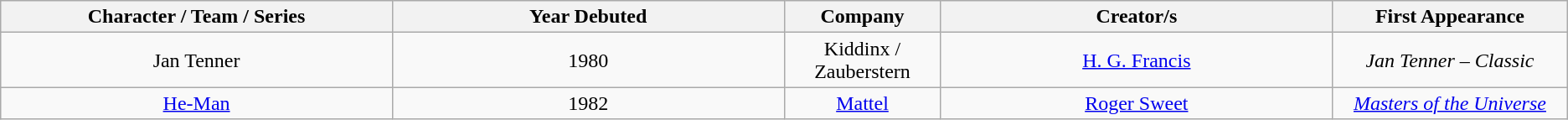<table class="wikitable" style="text-align:center">
<tr>
<th style="width:25%;">Character / Team / Series</th>
<th style="width:25%;">Year Debuted</th>
<th style="width:10%;">Company</th>
<th style="width:25%;">Creator/s</th>
<th style="width:25%;">First Appearance</th>
</tr>
<tr>
<td>Jan Tenner</td>
<td>1980</td>
<td>Kiddinx / Zauberstern</td>
<td><a href='#'>H. G. Francis</a></td>
<td><em>Jan Tenner – Classic</em></td>
</tr>
<tr>
<td><a href='#'>He-Man</a></td>
<td>1982</td>
<td><a href='#'>Mattel</a></td>
<td><a href='#'>Roger Sweet</a></td>
<td><em><a href='#'>Masters of the Universe</a></em></td>
</tr>
</table>
